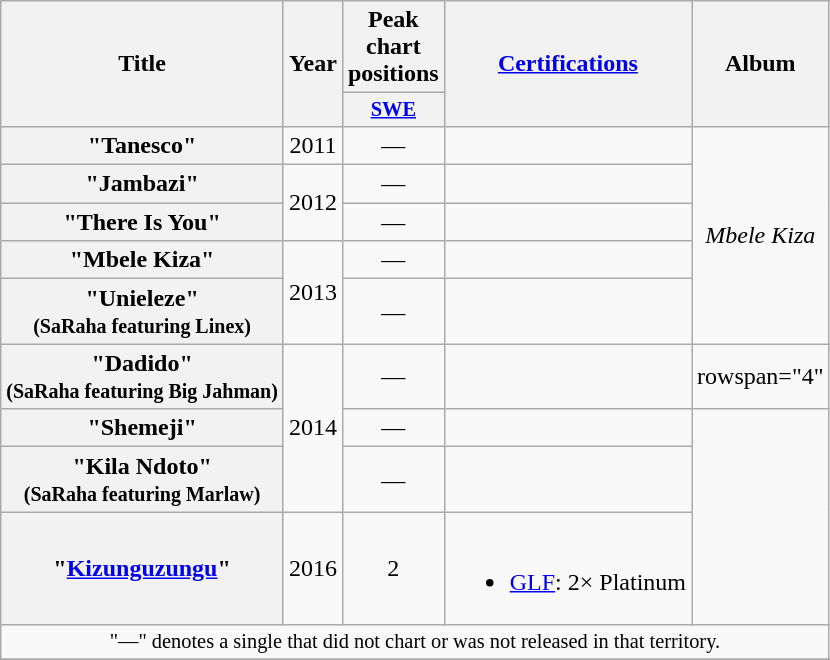<table class="wikitable plainrowheaders" style="text-align:center;">
<tr>
<th scope="col" rowspan="2">Title</th>
<th scope="col" rowspan="2">Year</th>
<th scope="col" colspan="1">Peak chart positions</th>
<th scope="col" rowspan="2"><a href='#'>Certifications</a></th>
<th scope="col" rowspan="2">Album</th>
</tr>
<tr>
<th scope="col" style="width:3em;font-size:85%;"><a href='#'>SWE</a><br></th>
</tr>
<tr>
<th scope="row">"Tanesco"</th>
<td>2011</td>
<td>—</td>
<td></td>
<td rowspan="5"><em>Mbele Kiza</em></td>
</tr>
<tr>
<th scope="row">"Jambazi"</th>
<td rowspan="2">2012</td>
<td>—</td>
<td></td>
</tr>
<tr>
<th scope="row">"There Is You"</th>
<td>—</td>
<td></td>
</tr>
<tr>
<th scope="row">"Mbele Kiza"</th>
<td rowspan="2">2013</td>
<td>—</td>
<td></td>
</tr>
<tr>
<th scope="row">"Unieleze"<br><small>(SaRaha featuring Linex)</small></th>
<td>—</td>
<td></td>
</tr>
<tr>
<th scope="row">"Dadido"<br><small>(SaRaha featuring Big Jahman)</small></th>
<td rowspan="3">2014</td>
<td>—</td>
<td></td>
<td>rowspan="4" </td>
</tr>
<tr>
<th scope="row">"Shemeji"</th>
<td>—</td>
<td></td>
</tr>
<tr>
<th scope="row">"Kila Ndoto"<br><small>(SaRaha featuring Marlaw)</small></th>
<td>—</td>
<td></td>
</tr>
<tr>
<th scope="row">"<a href='#'>Kizunguzungu</a>"</th>
<td>2016</td>
<td>2</td>
<td><br><ul><li><a href='#'>GLF</a>: 2× Platinum</li></ul></td>
</tr>
<tr>
<td colspan="10" style="font-size:85%">"—" denotes a single that did not chart or was not released in that territory.</td>
</tr>
<tr>
</tr>
</table>
